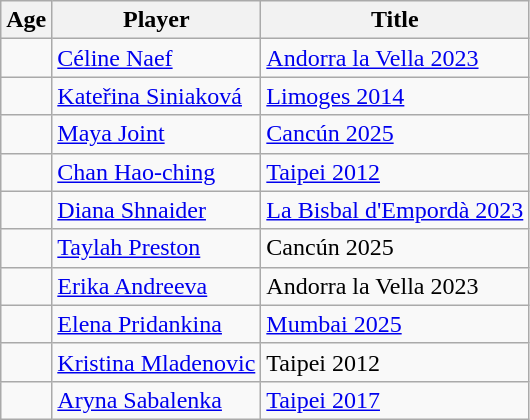<table class="wikitable nowrap">
<tr>
<th>Age</th>
<th>Player</th>
<th>Title</th>
</tr>
<tr>
<td></td>
<td> <a href='#'>Céline Naef</a></td>
<td><a href='#'>Andorra la Vella 2023</a></td>
</tr>
<tr>
<td></td>
<td> <a href='#'>Kateřina Siniaková</a></td>
<td><a href='#'>Limoges 2014</a></td>
</tr>
<tr>
<td></td>
<td> <a href='#'>Maya Joint</a></td>
<td><a href='#'>Cancún 2025</a></td>
</tr>
<tr>
<td></td>
<td> <a href='#'>Chan Hao-ching</a></td>
<td><a href='#'>Taipei 2012</a></td>
</tr>
<tr>
<td></td>
<td> <a href='#'>Diana Shnaider</a></td>
<td><a href='#'>La Bisbal d'Empordà 2023</a></td>
</tr>
<tr>
<td></td>
<td> <a href='#'>Taylah Preston</a></td>
<td>Cancún 2025</td>
</tr>
<tr>
<td></td>
<td> <a href='#'>Erika Andreeva</a></td>
<td>Andorra la Vella 2023</td>
</tr>
<tr>
<td></td>
<td> <a href='#'>Elena Pridankina</a></td>
<td><a href='#'>Mumbai 2025</a></td>
</tr>
<tr>
<td></td>
<td> <a href='#'>Kristina Mladenovic</a></td>
<td>Taipei 2012</td>
</tr>
<tr>
<td></td>
<td> <a href='#'>Aryna Sabalenka</a></td>
<td><a href='#'>Taipei 2017</a></td>
</tr>
</table>
